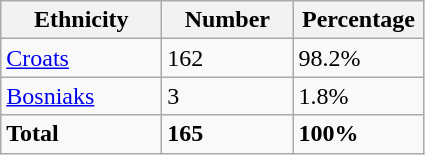<table class="wikitable">
<tr>
<th width="100px">Ethnicity</th>
<th width="80px">Number</th>
<th width="80px">Percentage</th>
</tr>
<tr>
<td><a href='#'>Croats</a></td>
<td>162</td>
<td>98.2%</td>
</tr>
<tr>
<td><a href='#'>Bosniaks</a></td>
<td>3</td>
<td>1.8%</td>
</tr>
<tr>
<td><strong>Total</strong></td>
<td><strong>165</strong></td>
<td><strong>100%</strong></td>
</tr>
</table>
